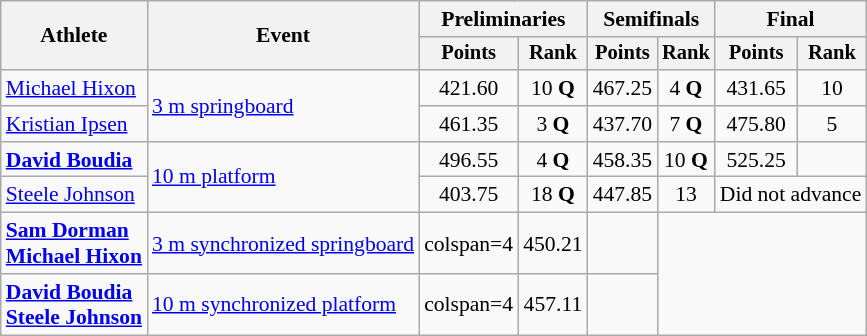<table class=wikitable style=font-size:90%;text-align:center>
<tr>
<th rowspan=2>Athlete</th>
<th rowspan=2>Event</th>
<th colspan=2>Preliminaries</th>
<th colspan=2>Semifinals</th>
<th colspan=2>Final</th>
</tr>
<tr style=font-size:95%>
<th>Points</th>
<th>Rank</th>
<th>Points</th>
<th>Rank</th>
<th>Points</th>
<th>Rank</th>
</tr>
<tr>
<td align=left><a href='#'>Michael Hixon</a></td>
<td align=left rowspan=2><a href='#'>3 m springboard</a></td>
<td>421.60</td>
<td>10 <strong>Q</strong></td>
<td>467.25</td>
<td>4 <strong>Q</strong></td>
<td>431.65</td>
<td>10</td>
</tr>
<tr>
<td align=left><a href='#'>Kristian Ipsen</a></td>
<td>461.35</td>
<td>3 <strong>Q</strong></td>
<td>437.70</td>
<td>7 <strong>Q</strong></td>
<td>475.80</td>
<td>5</td>
</tr>
<tr>
<td align=left><strong><a href='#'>David Boudia</a></strong></td>
<td align=left rowspan=2><a href='#'>10 m platform</a></td>
<td>496.55</td>
<td>4 <strong>Q</strong></td>
<td>458.35</td>
<td>10 <strong>Q</strong></td>
<td>525.25</td>
<td></td>
</tr>
<tr>
<td align=left><a href='#'>Steele Johnson</a></td>
<td>403.75</td>
<td>18 <strong>Q</strong></td>
<td>447.85</td>
<td>13</td>
<td colspan=2>Did not advance</td>
</tr>
<tr>
<td align=left><strong><a href='#'>Sam Dorman</a><br><a href='#'>Michael Hixon</a></strong></td>
<td align=left><a href='#'>3 m synchronized springboard</a></td>
<td>colspan=4 </td>
<td>450.21</td>
<td></td>
</tr>
<tr>
<td align=left><strong><a href='#'>David Boudia</a></strong><br><strong><a href='#'>Steele Johnson</a></strong></td>
<td align=left><a href='#'>10 m synchronized platform</a></td>
<td>colspan=4 </td>
<td>457.11</td>
<td></td>
</tr>
</table>
